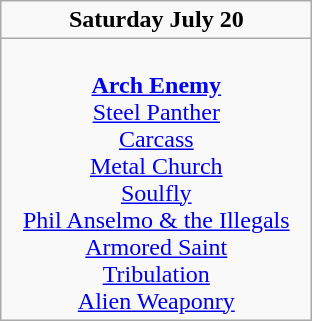<table class="wikitable">
<tr>
<td colspan="3" align="center"><strong>Saturday July 20</strong></td>
</tr>
<tr>
<td valign="top" align="center" width=200><br><strong><a href='#'>Arch Enemy</a></strong>
<br><a href='#'>Steel Panther</a>
<br><a href='#'>Carcass</a>
<br><a href='#'>Metal Church</a>
<br><a href='#'>Soulfly</a>
<br><a href='#'>Phil Anselmo & the Illegals</a>
<br><a href='#'>Armored Saint</a>
<br><a href='#'>Tribulation</a>
<br><a href='#'>Alien Weaponry</a></td>
</tr>
</table>
